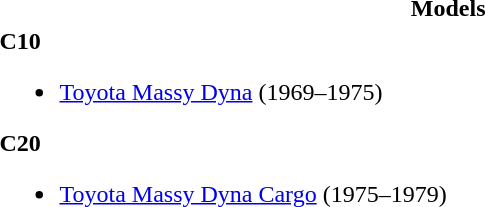<table>
<tr>
<th style="width:50%">Models</th>
</tr>
<tr>
<td style="width:50%"><strong>C10</strong><br><ul><li><a href='#'>Toyota Massy Dyna</a> (1969–1975)</li></ul><strong>C20</strong><ul><li><a href='#'>Toyota Massy Dyna Cargo</a> (1975–1979)</li></ul></td>
</tr>
</table>
